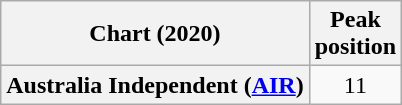<table class="wikitable plainrowheaders" style="text-align:center;">
<tr>
<th scope="col">Chart (2020)</th>
<th scope="col">Peak<br>position</th>
</tr>
<tr>
<th scope="row">Australia Independent (<a href='#'>AIR</a>)</th>
<td>11</td>
</tr>
</table>
